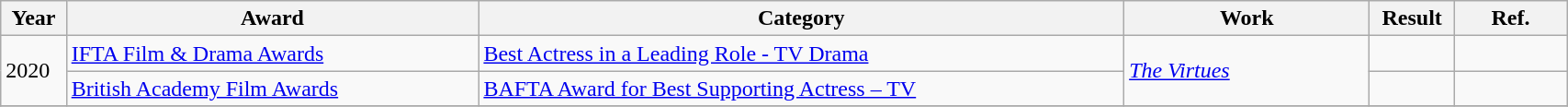<table width="90%" class="wikitable">
<tr>
<th width="10">Year</th>
<th width="240">Award</th>
<th width="380">Category</th>
<th width="140">Work</th>
<th width="30">Result</th>
<th width="60">Ref.</th>
</tr>
<tr>
<td rowspan="2">2020</td>
<td><a href='#'>IFTA Film & Drama Awards</a></td>
<td><a href='#'>Best Actress in a Leading Role - TV Drama</a></td>
<td rowspan="2"><em><a href='#'>The Virtues</a></em></td>
<td></td>
<td></td>
</tr>
<tr>
<td><a href='#'>British Academy Film Awards</a></td>
<td><a href='#'>BAFTA Award for Best Supporting Actress – TV</a></td>
<td></td>
<td></td>
</tr>
<tr>
</tr>
</table>
